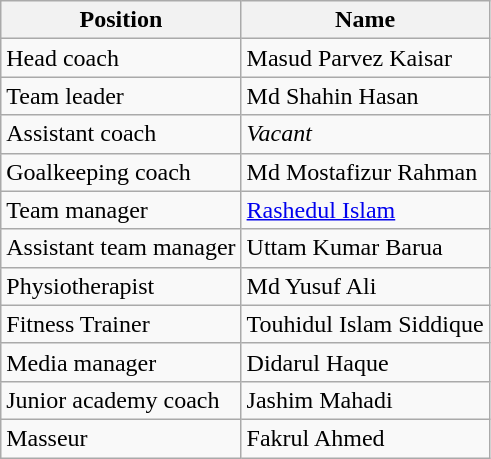<table class="wikitable">
<tr>
<th>Position</th>
<th>Name</th>
</tr>
<tr>
<td>Head coach</td>
<td> Masud Parvez Kaisar</td>
</tr>
<tr>
<td>Team leader</td>
<td> Md Shahin Hasan</td>
</tr>
<tr>
<td>Assistant coach</td>
<td><em>Vacant</em></td>
</tr>
<tr>
<td>Goalkeeping coach</td>
<td> Md Mostafizur Rahman</td>
</tr>
<tr>
<td>Team manager</td>
<td> <a href='#'>Rashedul Islam</a></td>
</tr>
<tr>
<td>Assistant team manager</td>
<td> Uttam Kumar Barua</td>
</tr>
<tr>
<td>Physiotherapist</td>
<td> Md Yusuf Ali</td>
</tr>
<tr>
<td>Fitness Trainer</td>
<td> Touhidul Islam Siddique</td>
</tr>
<tr>
<td>Media manager</td>
<td> Didarul Haque</td>
</tr>
<tr>
<td>Junior academy coach</td>
<td> Jashim Mahadi</td>
</tr>
<tr>
<td>Masseur</td>
<td> Fakrul Ahmed</td>
</tr>
</table>
